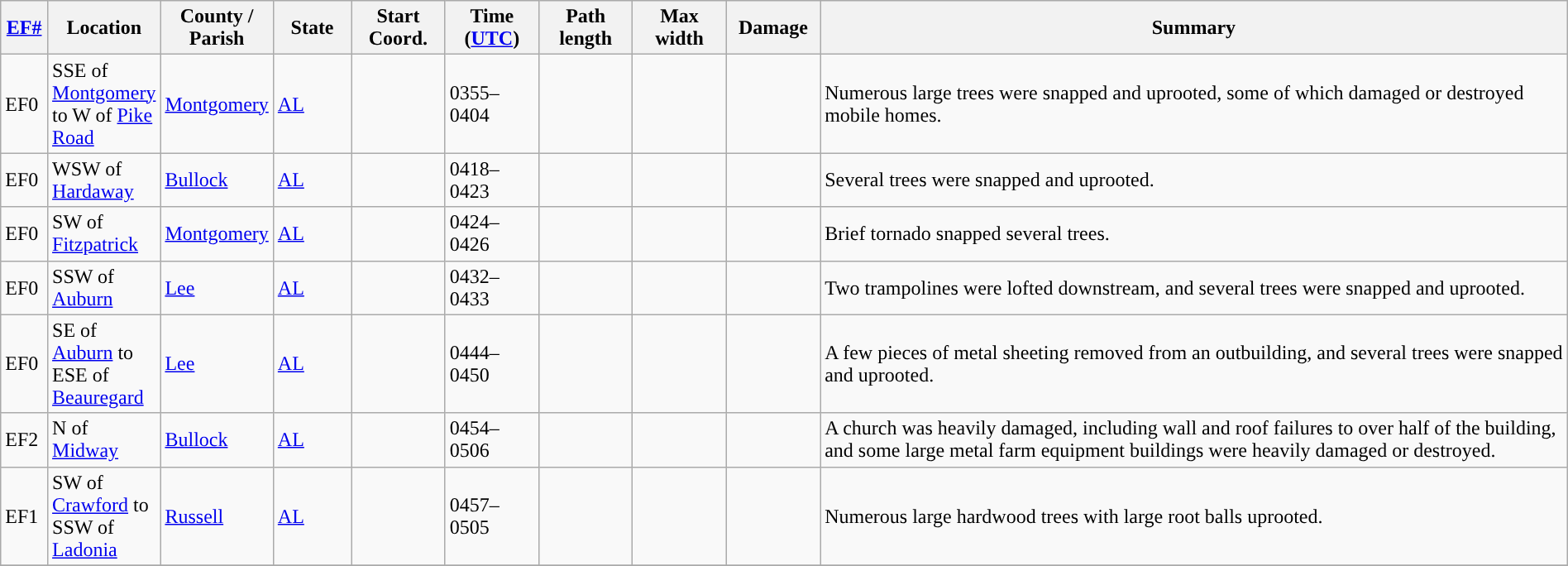<table class="wikitable sortable" style="width:100%;">
<tr>
<th scope="col" width="3%" align="center"><a href='#'>EF#</a></th>
<th scope="col" width="7%" align="center" class="unsortable">Location</th>
<th scope="col" width="6%" align="center" class="unsortable">County / Parish</th>
<th scope="col" width="5%" align="center">State</th>
<th scope="col" width="6%" align="center">Start Coord.</th>
<th scope="col" width="6%" align="center">Time (<a href='#'>UTC</a>)</th>
<th scope="col" width="6%" align="center">Path length</th>
<th scope="col" width="6%" align="center">Max width</th>
<th scope="col" width="6%" align="center">Damage</th>
<th scope="col" width="48%" class="unsortable" align="center">Summary</th>
</tr>
<tr>
<td>EF0</td>
<td>SSE of <a href='#'>Montgomery</a> to W of <a href='#'>Pike Road</a></td>
<td><a href='#'>Montgomery</a></td>
<td><a href='#'>AL</a></td>
<td></td>
<td>0355–0404</td>
<td></td>
<td></td>
<td></td>
<td>Numerous large trees were snapped and uprooted, some of which damaged or destroyed mobile homes.</td>
</tr>
<tr>
<td>EF0</td>
<td>WSW of <a href='#'>Hardaway</a></td>
<td><a href='#'>Bullock</a></td>
<td><a href='#'>AL</a></td>
<td></td>
<td>0418–0423</td>
<td></td>
<td></td>
<td></td>
<td>Several trees were snapped and uprooted.</td>
</tr>
<tr>
<td>EF0</td>
<td>SW of <a href='#'>Fitzpatrick</a></td>
<td><a href='#'>Montgomery</a></td>
<td><a href='#'>AL</a></td>
<td></td>
<td>0424–0426</td>
<td></td>
<td></td>
<td></td>
<td>Brief tornado snapped several trees.</td>
</tr>
<tr>
<td>EF0</td>
<td>SSW of <a href='#'>Auburn</a></td>
<td><a href='#'>Lee</a></td>
<td><a href='#'>AL</a></td>
<td></td>
<td>0432–0433</td>
<td></td>
<td></td>
<td></td>
<td>Two trampolines were lofted downstream, and several trees were snapped and uprooted.</td>
</tr>
<tr>
<td>EF0</td>
<td>SE of <a href='#'>Auburn</a> to ESE of <a href='#'>Beauregard</a></td>
<td><a href='#'>Lee</a></td>
<td><a href='#'>AL</a></td>
<td></td>
<td>0444–0450</td>
<td></td>
<td></td>
<td></td>
<td>A few pieces of metal sheeting removed from an outbuilding, and several trees were snapped and uprooted.</td>
</tr>
<tr>
<td>EF2</td>
<td>N of <a href='#'>Midway</a></td>
<td><a href='#'>Bullock</a></td>
<td><a href='#'>AL</a></td>
<td></td>
<td>0454–0506</td>
<td></td>
<td></td>
<td></td>
<td>A church was heavily damaged, including wall and roof failures to over half of the building, and some large metal farm equipment buildings were heavily damaged or destroyed.</td>
</tr>
<tr>
<td>EF1</td>
<td>SW of <a href='#'>Crawford</a> to SSW of <a href='#'>Ladonia</a></td>
<td><a href='#'>Russell</a></td>
<td><a href='#'>AL</a></td>
<td></td>
<td>0457–0505</td>
<td></td>
<td></td>
<td></td>
<td>Numerous large hardwood trees with large root balls uprooted.</td>
</tr>
<tr>
</tr>
</table>
